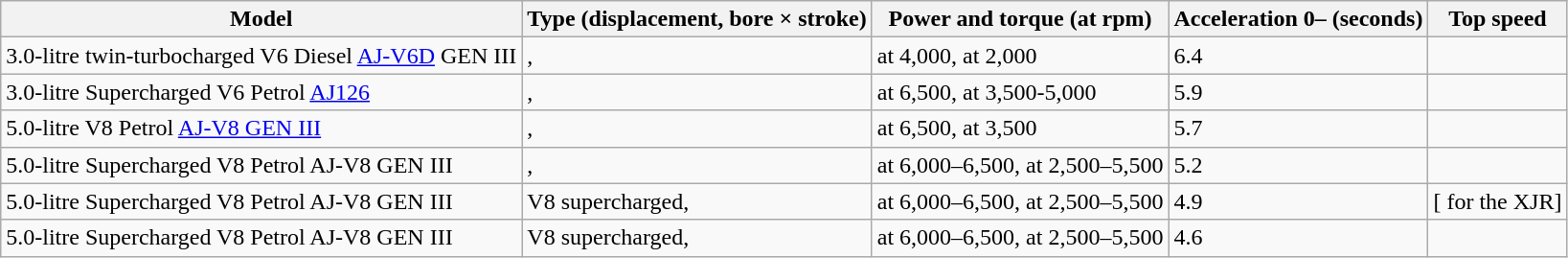<table class="wikitable">
<tr>
<th>Model</th>
<th>Type (displacement, bore × stroke)</th>
<th>Power and torque (at rpm)</th>
<th>Acceleration 0– (seconds)</th>
<th>Top speed</th>
</tr>
<tr>
<td>3.0-litre twin-turbocharged V6 Diesel <a href='#'>AJ-V6D</a> GEN III</td>
<td>, </td>
<td> at 4,000,  at 2,000</td>
<td>6.4</td>
<td></td>
</tr>
<tr>
<td>3.0-litre Supercharged V6 Petrol <a href='#'>AJ126</a></td>
<td>, </td>
<td> at 6,500,  at 3,500-5,000</td>
<td>5.9</td>
<td></td>
</tr>
<tr>
<td>5.0-litre V8 Petrol <a href='#'>AJ-V8 GEN III</a></td>
<td>, </td>
<td> at 6,500,  at 3,500</td>
<td>5.7</td>
<td></td>
</tr>
<tr>
<td>5.0-litre Supercharged V8 Petrol AJ-V8 GEN III</td>
<td>, </td>
<td> at 6,000–6,500,  at 2,500–5,500</td>
<td>5.2</td>
<td></td>
</tr>
<tr>
<td>5.0-litre Supercharged V8 Petrol AJ-V8 GEN III</td>
<td> V8 supercharged, </td>
<td> at 6,000–6,500,  at 2,500–5,500</td>
<td>4.9</td>
<td> [ for the XJR]</td>
</tr>
<tr>
<td>5.0-litre Supercharged V8 Petrol AJ-V8 GEN III</td>
<td> V8 supercharged, </td>
<td> at 6,000–6,500,  at 2,500–5,500</td>
<td>4.6</td>
<td></td>
</tr>
</table>
